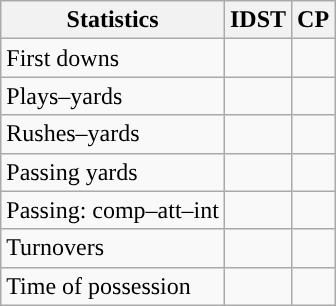<table class="wikitable" style="float:left">
<tr>
<th>Statistics</th>
<th>IDST</th>
<th>CP</th>
</tr>
<tr>
<td>First downs</td>
<td></td>
<td></td>
</tr>
<tr>
<td>Plays–yards</td>
<td></td>
<td></td>
</tr>
<tr>
<td>Rushes–yards</td>
<td></td>
<td></td>
</tr>
<tr>
<td>Passing yards</td>
<td></td>
<td></td>
</tr>
<tr>
<td>Passing: comp–att–int</td>
<td></td>
<td></td>
</tr>
<tr>
<td>Turnovers</td>
<td></td>
<td></td>
</tr>
<tr>
<td>Time of possession</td>
<td></td>
<td></td>
</tr>
</table>
